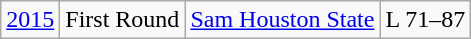<table class="wikitable">
<tr align="center">
<td><a href='#'>2015</a></td>
<td>First Round</td>
<td><a href='#'>Sam Houston State</a></td>
<td>L 71–87</td>
</tr>
</table>
